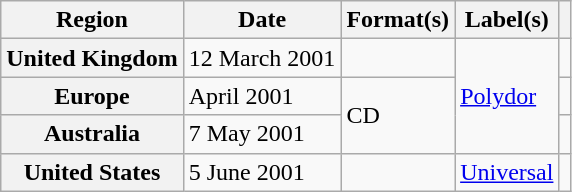<table class="wikitable plainrowheaders">
<tr>
<th scope="col">Region</th>
<th scope="col">Date</th>
<th scope="col">Format(s)</th>
<th scope="col">Label(s)</th>
<th scope="col"></th>
</tr>
<tr>
<th scope="row">United Kingdom</th>
<td>12 March 2001</td>
<td></td>
<td rowspan="3"><a href='#'>Polydor</a></td>
<td></td>
</tr>
<tr>
<th scope="row">Europe</th>
<td>April 2001</td>
<td rowspan="2">CD</td>
<td></td>
</tr>
<tr>
<th scope="row">Australia</th>
<td>7 May 2001</td>
<td></td>
</tr>
<tr>
<th scope="row">United States</th>
<td>5 June 2001</td>
<td></td>
<td><a href='#'>Universal</a></td>
<td></td>
</tr>
</table>
